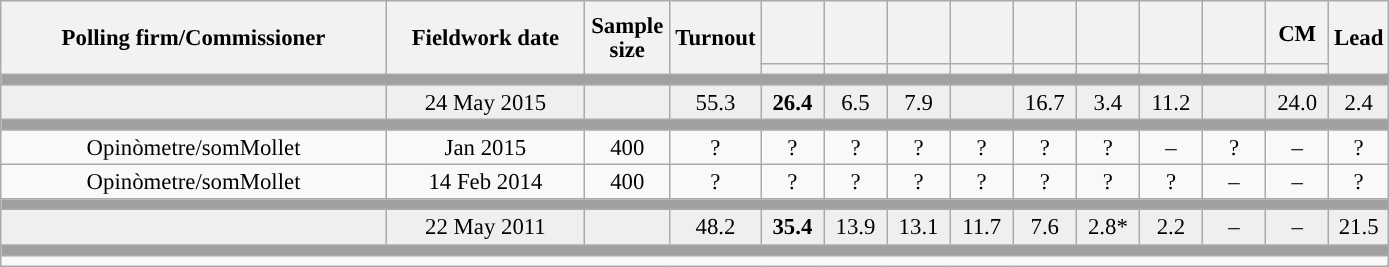<table class="wikitable collapsible collapsed" style="text-align:center; font-size:95%; line-height:16px;">
<tr style="height:42px;">
<th style="width:250px;" rowspan="2">Polling firm/Commissioner</th>
<th style="width:125px;" rowspan="2">Fieldwork date</th>
<th style="width:50px;" rowspan="2">Sample size</th>
<th style="width:45px;" rowspan="2">Turnout</th>
<th style="width:35px;"></th>
<th style="width:35px;"></th>
<th style="width:35px;"></th>
<th style="width:35px;"></th>
<th style="width:35px;"></th>
<th style="width:35px;"></th>
<th style="width:35px;"></th>
<th style="width:35px;"></th>
<th style="width:35px;">CM</th>
<th style="width:30px;" rowspan="2">Lead</th>
</tr>
<tr>
<th style="color:inherit;background:"></th>
<th style="color:inherit;background:"></th>
<th style="color:inherit;background:"></th>
<th style="color:inherit;background:"></th>
<th style="color:inherit;background:"></th>
<th style="color:inherit;background:"></th>
<th style="color:inherit;background:"></th>
<th style="color:inherit;background:"></th>
<th style="color:inherit;background:"></th>
</tr>
<tr>
<td colspan="14" style="background:#A0A0A0"></td>
</tr>
<tr style="background:#EFEFEF;">
<td><strong></strong></td>
<td>24 May 2015</td>
<td></td>
<td>55.3</td>
<td><strong>26.4</strong><br></td>
<td>6.5<br></td>
<td>7.9<br></td>
<td></td>
<td>16.7<br></td>
<td>3.4<br></td>
<td>11.2<br></td>
<td></td>
<td>24.0<br></td>
<td style="background:">2.4</td>
</tr>
<tr>
<td colspan="14" style="background:#A0A0A0"></td>
</tr>
<tr>
<td>Opinòmetre/somMollet</td>
<td>Jan 2015</td>
<td>400</td>
<td>?</td>
<td>?<br></td>
<td>?<br></td>
<td>?<br></td>
<td>?<br></td>
<td>?<br></td>
<td>?<br></td>
<td>–</td>
<td>?<br></td>
<td>–</td>
<td style="background:">?</td>
</tr>
<tr>
<td>Opinòmetre/somMollet</td>
<td>14 Feb 2014</td>
<td>400</td>
<td>?</td>
<td>?<br></td>
<td>?<br></td>
<td>?<br></td>
<td>?<br></td>
<td>?<br></td>
<td>?<br></td>
<td>?<br></td>
<td>–</td>
<td>–</td>
<td style="background:">?</td>
</tr>
<tr>
<td colspan="14" style="background:#A0A0A0"></td>
</tr>
<tr style="background:#EFEFEF;">
<td><strong></strong></td>
<td>22 May 2011</td>
<td></td>
<td>48.2</td>
<td><strong>35.4</strong><br></td>
<td>13.9<br></td>
<td>13.1<br></td>
<td>11.7<br></td>
<td>7.6<br></td>
<td>2.8*<br></td>
<td>2.2<br></td>
<td>–</td>
<td>–</td>
<td style="background:">21.5</td>
</tr>
<tr>
<td colspan="14" style="background:#A0A0A0"></td>
</tr>
<tr>
<td align="left" colspan="14"></td>
</tr>
</table>
